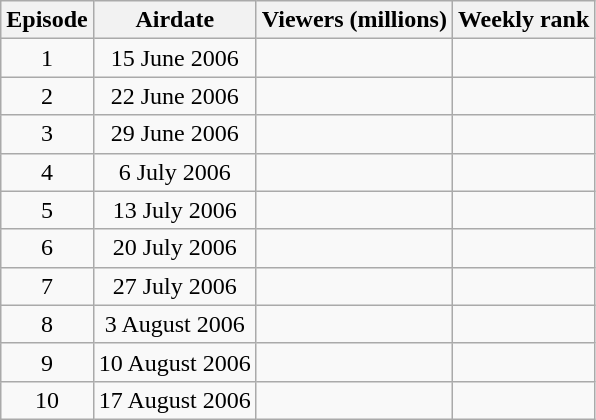<table class="wikitable">
<tr>
<th>Episode</th>
<th>Airdate</th>
<th>Viewers (millions)</th>
<th>Weekly rank</th>
</tr>
<tr style="text-align: center;">
<td>1</td>
<td>15 June 2006</td>
<td></td>
<td></td>
</tr>
<tr style="text-align: center;">
<td>2</td>
<td>22 June 2006</td>
<td></td>
<td></td>
</tr>
<tr style="text-align: center;">
<td>3</td>
<td>29 June 2006</td>
<td></td>
<td></td>
</tr>
<tr style="text-align: center;">
<td>4</td>
<td>6 July 2006</td>
<td></td>
<td></td>
</tr>
<tr style="text-align: center;">
<td>5</td>
<td>13 July 2006</td>
<td></td>
<td></td>
</tr>
<tr style="text-align: center;">
<td>6</td>
<td>20 July 2006</td>
<td></td>
<td></td>
</tr>
<tr style="text-align: center;">
<td>7</td>
<td>27 July 2006</td>
<td></td>
<td></td>
</tr>
<tr style="text-align: center;">
<td>8</td>
<td>3 August 2006</td>
<td></td>
<td></td>
</tr>
<tr style="text-align: center;">
<td>9</td>
<td>10 August 2006</td>
<td></td>
<td></td>
</tr>
<tr style="text-align: center;">
<td>10</td>
<td>17 August 2006</td>
<td></td>
<td></td>
</tr>
</table>
